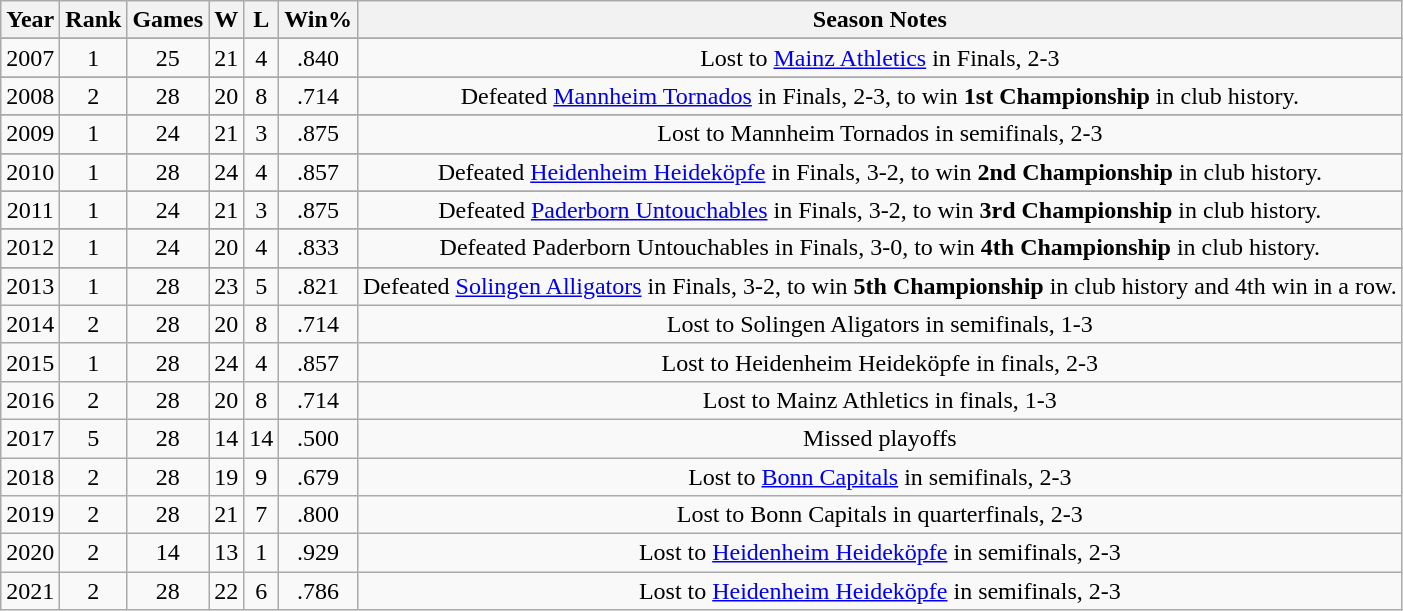<table class="wikitable" style="text-align:center;">
<tr>
<th>Year</th>
<th>Rank</th>
<th>Games</th>
<th>W</th>
<th>L</th>
<th>Win%</th>
<th>Season Notes</th>
</tr>
<tr>
</tr>
<tr>
<td>2007</td>
<td>1</td>
<td>25</td>
<td>21</td>
<td>4</td>
<td>.840</td>
<td>Lost to <a href='#'>Mainz Athletics</a> in Finals, 2-3</td>
</tr>
<tr>
</tr>
<tr>
<td>2008</td>
<td>2</td>
<td>28</td>
<td>20</td>
<td>8</td>
<td>.714</td>
<td>Defeated <a href='#'>Mannheim Tornados</a> in Finals, 2-3, to win <strong>1st Championship</strong> in club history.</td>
</tr>
<tr>
</tr>
<tr>
<td>2009</td>
<td>1</td>
<td>24</td>
<td>21</td>
<td>3</td>
<td>.875</td>
<td>Lost to Mannheim Tornados in semifinals, 2-3</td>
</tr>
<tr>
</tr>
<tr>
<td>2010</td>
<td>1</td>
<td>28</td>
<td>24</td>
<td>4</td>
<td>.857</td>
<td>Defeated <a href='#'>Heidenheim Heideköpfe</a> in Finals, 3-2, to win <strong>2nd Championship</strong> in club history.</td>
</tr>
<tr>
</tr>
<tr>
<td>2011</td>
<td>1</td>
<td>24</td>
<td>21</td>
<td>3</td>
<td>.875</td>
<td>Defeated <a href='#'>Paderborn Untouchables</a> in Finals, 3-2, to win <strong>3rd Championship</strong> in club history.</td>
</tr>
<tr>
</tr>
<tr>
<td>2012</td>
<td>1</td>
<td>24</td>
<td>20</td>
<td>4</td>
<td>.833</td>
<td>Defeated Paderborn Untouchables in Finals, 3-0, to win <strong>4th Championship</strong> in club history.</td>
</tr>
<tr>
</tr>
<tr>
<td>2013</td>
<td>1</td>
<td>28</td>
<td>23</td>
<td>5</td>
<td>.821</td>
<td>Defeated <a href='#'>Solingen Alligators</a> in Finals, 3-2, to win <strong>5th Championship</strong> in club history and 4th win in a row.</td>
</tr>
<tr>
<td>2014</td>
<td>2</td>
<td>28</td>
<td>20</td>
<td>8</td>
<td>.714</td>
<td>Lost to Solingen Aligators in semifinals, 1-3</td>
</tr>
<tr>
<td>2015</td>
<td>1</td>
<td>28</td>
<td>24</td>
<td>4</td>
<td>.857</td>
<td>Lost to Heidenheim Heideköpfe in finals, 2-3</td>
</tr>
<tr>
<td>2016</td>
<td>2</td>
<td>28</td>
<td>20</td>
<td>8</td>
<td>.714</td>
<td>Lost to Mainz Athletics in finals, 1-3</td>
</tr>
<tr>
<td>2017</td>
<td>5</td>
<td>28</td>
<td>14</td>
<td>14</td>
<td>.500</td>
<td>Missed playoffs</td>
</tr>
<tr>
<td>2018</td>
<td>2</td>
<td>28</td>
<td>19</td>
<td>9</td>
<td>.679</td>
<td>Lost to <a href='#'>Bonn Capitals</a> in semifinals, 2-3</td>
</tr>
<tr>
<td>2019</td>
<td>2</td>
<td>28</td>
<td>21</td>
<td>7</td>
<td>.800</td>
<td>Lost to Bonn Capitals in quarterfinals, 2-3</td>
</tr>
<tr>
<td>2020</td>
<td>2</td>
<td>14</td>
<td>13</td>
<td>1</td>
<td>.929</td>
<td>Lost to <a href='#'>Heidenheim Heideköpfe</a> in semifinals, 2-3</td>
</tr>
<tr>
<td>2021</td>
<td>2</td>
<td>28</td>
<td>22</td>
<td>6</td>
<td>.786</td>
<td>Lost to <a href='#'>Heidenheim Heideköpfe</a> in semifinals, 2-3</td>
</tr>
</table>
